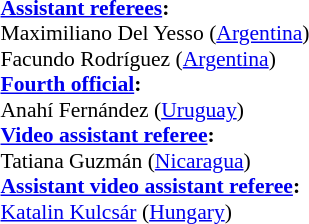<table width=50% style="font-size:90%">
<tr>
<td><br><strong><a href='#'>Assistant referees</a>:</strong>
<br>Maximiliano Del Yesso (<a href='#'>Argentina</a>)
<br>Facundo Rodríguez (<a href='#'>Argentina</a>)
<br><strong><a href='#'>Fourth official</a>:</strong>
<br>Anahí Fernández (<a href='#'>Uruguay</a>)
<br><strong><a href='#'>Video assistant referee</a>:</strong>
<br>Tatiana Guzmán (<a href='#'>Nicaragua</a>)
<br><strong><a href='#'>Assistant video assistant referee</a>:</strong>
<br><a href='#'>Katalin Kulcsár</a> (<a href='#'>Hungary</a>)</td>
</tr>
</table>
